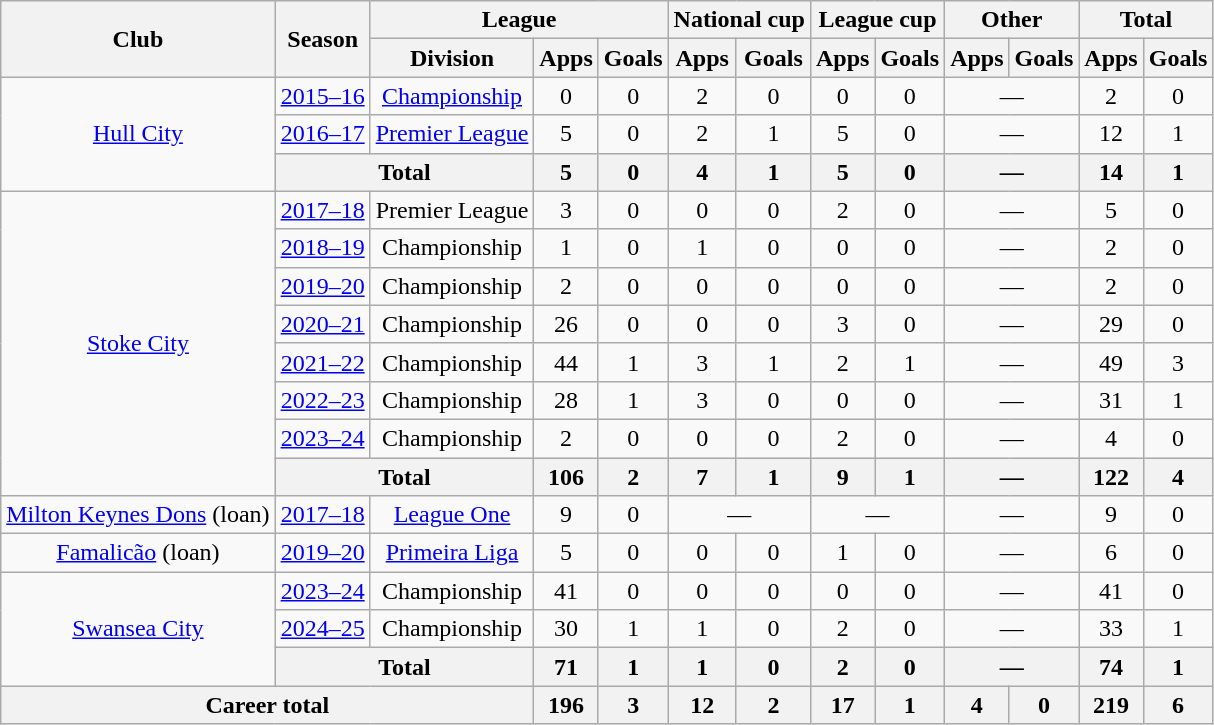<table class="wikitable" style="text-align: center">
<tr>
<th rowspan="2">Club</th>
<th rowspan="2">Season</th>
<th colspan="3">League</th>
<th colspan="2">National cup</th>
<th colspan="2">League cup</th>
<th colspan="2">Other</th>
<th colspan="2">Total</th>
</tr>
<tr>
<th>Division</th>
<th>Apps</th>
<th>Goals</th>
<th>Apps</th>
<th>Goals</th>
<th>Apps</th>
<th>Goals</th>
<th>Apps</th>
<th>Goals</th>
<th>Apps</th>
<th>Goals</th>
</tr>
<tr>
<td rowspan=3><a href='#'>Hull City</a></td>
<td><a href='#'>2015–16</a></td>
<td><a href='#'>Championship</a></td>
<td>0</td>
<td>0</td>
<td>2</td>
<td>0</td>
<td>0</td>
<td>0</td>
<td colspan="2">—</td>
<td>2</td>
<td>0</td>
</tr>
<tr>
<td><a href='#'>2016–17</a></td>
<td><a href='#'>Premier League</a></td>
<td>5</td>
<td>0</td>
<td>2</td>
<td>1</td>
<td>5</td>
<td>0</td>
<td colspan="2">—</td>
<td>12</td>
<td>1</td>
</tr>
<tr>
<th colspan=2>Total</th>
<th>5</th>
<th>0</th>
<th>4</th>
<th>1</th>
<th>5</th>
<th>0</th>
<th colspan="2">—</th>
<th>14</th>
<th>1</th>
</tr>
<tr>
<td rowspan=8><a href='#'>Stoke City</a></td>
<td><a href='#'>2017–18</a></td>
<td>Premier League</td>
<td>3</td>
<td>0</td>
<td>0</td>
<td>0</td>
<td>2</td>
<td>0</td>
<td colspan="2">—</td>
<td>5</td>
<td>0</td>
</tr>
<tr>
<td><a href='#'>2018–19</a></td>
<td>Championship</td>
<td>1</td>
<td>0</td>
<td>1</td>
<td>0</td>
<td>0</td>
<td>0</td>
<td colspan=2>—</td>
<td>2</td>
<td>0</td>
</tr>
<tr>
<td><a href='#'>2019–20</a></td>
<td>Championship</td>
<td>2</td>
<td>0</td>
<td>0</td>
<td>0</td>
<td>0</td>
<td>0</td>
<td colspan=2>—</td>
<td>2</td>
<td>0</td>
</tr>
<tr>
<td><a href='#'>2020–21</a></td>
<td>Championship</td>
<td>26</td>
<td>0</td>
<td>0</td>
<td>0</td>
<td>3</td>
<td>0</td>
<td colspan=2>—</td>
<td>29</td>
<td>0</td>
</tr>
<tr>
<td><a href='#'>2021–22</a></td>
<td>Championship</td>
<td>44</td>
<td>1</td>
<td>3</td>
<td>1</td>
<td>2</td>
<td>1</td>
<td colspan=2>—</td>
<td>49</td>
<td>3</td>
</tr>
<tr>
<td><a href='#'>2022–23</a></td>
<td>Championship</td>
<td>28</td>
<td>1</td>
<td>3</td>
<td>0</td>
<td>0</td>
<td>0</td>
<td colspan=2>—</td>
<td>31</td>
<td>1</td>
</tr>
<tr>
<td><a href='#'>2023–24</a></td>
<td>Championship</td>
<td>2</td>
<td>0</td>
<td>0</td>
<td>0</td>
<td>2</td>
<td>0</td>
<td colspan=2>—</td>
<td>4</td>
<td>0</td>
</tr>
<tr>
<th colspan=2>Total</th>
<th>106</th>
<th>2</th>
<th>7</th>
<th>1</th>
<th>9</th>
<th>1</th>
<th colspan=2>—</th>
<th>122</th>
<th>4</th>
</tr>
<tr>
<td><a href='#'>Milton Keynes Dons</a> (loan)</td>
<td><a href='#'>2017–18</a></td>
<td><a href='#'>League One</a></td>
<td>9</td>
<td>0</td>
<td colspan="2">—</td>
<td colspan="2">—</td>
<td colspan="2">—</td>
<td>9</td>
<td>0</td>
</tr>
<tr>
<td><a href='#'>Famalicão</a> (loan)</td>
<td><a href='#'>2019–20</a></td>
<td><a href='#'>Primeira Liga</a></td>
<td>5</td>
<td>0</td>
<td>0</td>
<td>0</td>
<td>1</td>
<td>0</td>
<td colspan="2">—</td>
<td>6</td>
<td>0</td>
</tr>
<tr>
<td rowspan="3"><a href='#'>Swansea City</a></td>
<td><a href='#'>2023–24</a></td>
<td>Championship</td>
<td>41</td>
<td>0</td>
<td>0</td>
<td>0</td>
<td>0</td>
<td>0</td>
<td colspan=2>—</td>
<td>41</td>
<td>0</td>
</tr>
<tr>
<td><a href='#'>2024–25</a></td>
<td>Championship</td>
<td>30</td>
<td>1</td>
<td>1</td>
<td>0</td>
<td>2</td>
<td>0</td>
<td colspan="2">—</td>
<td>33</td>
<td>1</td>
</tr>
<tr>
<th colspan="2">Total</th>
<th>71</th>
<th>1</th>
<th>1</th>
<th>0</th>
<th>2</th>
<th>0</th>
<th colspan="2">—</th>
<th>74</th>
<th>1</th>
</tr>
<tr>
<th colspan="3">Career total</th>
<th>196</th>
<th>3</th>
<th>12</th>
<th>2</th>
<th>17</th>
<th>1</th>
<th>4</th>
<th>0</th>
<th>219</th>
<th>6</th>
</tr>
</table>
